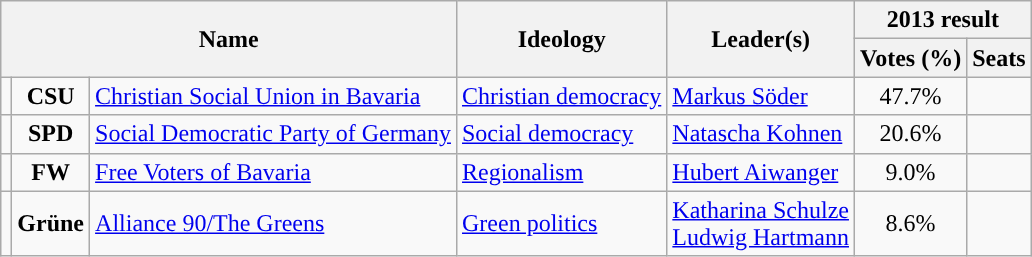<table class="wikitable">
<tr>
<th rowspan=2 colspan=3>Name</th>
<th rowspan=2>Ideology</th>
<th rowspan=2>Leader(s)</th>
<th colspan=2>2013 result</th>
</tr>
<tr>
<th>Votes (%)</th>
<th>Seats</th>
</tr>
<tr>
<td></td>
<td align=center><strong>CSU</strong></td>
<td><a href='#'>Christian Social Union in Bavaria</a><br></td>
<td><a href='#'>Christian democracy</a></td>
<td><a href='#'>Markus Söder</a></td>
<td align=center>47.7%</td>
<td></td>
</tr>
<tr>
<td></td>
<td align=center><strong>SPD</strong></td>
<td><a href='#'>Social Democratic Party of Germany</a><br></td>
<td><a href='#'>Social democracy</a></td>
<td><a href='#'>Natascha Kohnen</a></td>
<td align=center>20.6%</td>
<td></td>
</tr>
<tr>
<td></td>
<td align=center><strong>FW</strong></td>
<td><a href='#'>Free Voters of Bavaria</a><br></td>
<td><a href='#'>Regionalism</a></td>
<td><a href='#'>Hubert Aiwanger</a></td>
<td align=center>9.0%</td>
<td></td>
</tr>
<tr>
<td></td>
<td align=center><strong>Grüne</strong></td>
<td><a href='#'>Alliance 90/The Greens</a><br></td>
<td><a href='#'>Green politics</a></td>
<td><a href='#'>Katharina Schulze</a><br><a href='#'>Ludwig Hartmann</a></td>
<td align=center>8.6%</td>
<td></td>
</tr>
</table>
